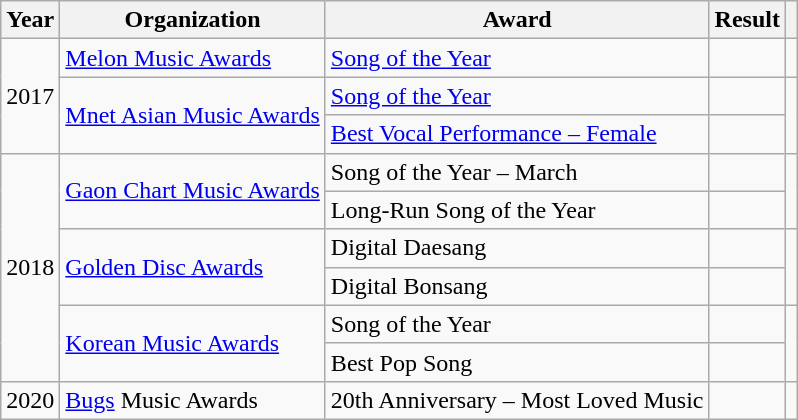<table class="wikitable plainrowheaders sortable">
<tr>
<th scope="col">Year</th>
<th scope="col">Organization</th>
<th scope="col">Award</th>
<th scope="col">Result</th>
<th class="unsortable"></th>
</tr>
<tr>
<td rowspan="3">2017</td>
<td><a href='#'>Melon Music Awards</a></td>
<td><a href='#'>Song of the Year</a></td>
<td></td>
<td align="center"></td>
</tr>
<tr>
<td rowspan="2"><a href='#'>Mnet Asian Music Awards</a></td>
<td><a href='#'>Song of the Year</a></td>
<td></td>
<td align="center" rowspan="2"></td>
</tr>
<tr>
<td><a href='#'>Best Vocal Performance – Female</a></td>
<td></td>
</tr>
<tr>
<td rowspan="6">2018</td>
<td rowspan="2"><a href='#'>Gaon Chart Music Awards</a></td>
<td>Song of the Year – March</td>
<td></td>
<td align="center" rowspan="2"></td>
</tr>
<tr>
<td>Long-Run Song of the Year</td>
<td></td>
</tr>
<tr>
<td rowspan="2"><a href='#'>Golden Disc Awards</a></td>
<td>Digital Daesang</td>
<td></td>
<td align="center" rowspan="2"></td>
</tr>
<tr>
<td>Digital Bonsang</td>
<td></td>
</tr>
<tr>
<td rowspan="2"><a href='#'>Korean Music Awards</a></td>
<td>Song of the Year</td>
<td></td>
<td align="center" rowspan="2"></td>
</tr>
<tr>
<td>Best Pop Song</td>
<td></td>
</tr>
<tr>
<td>2020</td>
<td><a href='#'>Bugs</a> Music Awards</td>
<td>20th Anniversary – Most Loved Music</td>
<td></td>
<td align="center"></td>
</tr>
</table>
